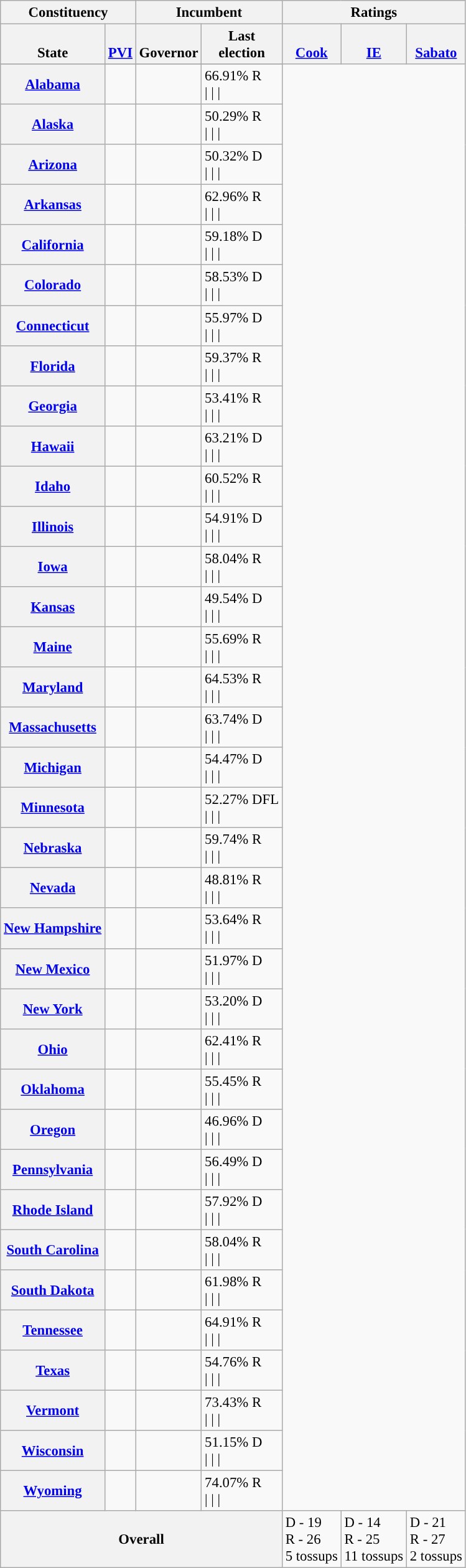<table class="wikitable sortable sticky-header-multi" style="font-size:95%;">
<tr style="vertical-align:bottom">
<th colspan=2>Constituency</th>
<th colspan=2>Incumbent</th>
<th colspan="3">Ratings</th>
</tr>
<tr style="vertical-align:bottom">
<th>State</th>
<th><a href='#'>PVI</a></th>
<th>Governor</th>
<th data-sort-type="number">Last<br>election</th>
<th><a href='#'>Cook</a><br></th>
<th><a href='#'>IE</a><br></th>
<th><a href='#'>Sabato</a><br></th>
</tr>
<tr>
</tr>
<tr>
<th><a href='#'>Alabama</a></th>
<td></td>
<td><br></td>
<td>66.91% R<br>   | 
  | 
  | </td>
</tr>
<tr>
<th><a href='#'>Alaska</a></th>
<td></td>
<td><br></td>
<td>50.29% R<br>   | 
  | 
  | </td>
</tr>
<tr>
<th><a href='#'>Arizona</a></th>
<td></td>
<td></td>
<td>50.32% D<br>   | 
  | 
  | </td>
</tr>
<tr>
<th><a href='#'>Arkansas</a></th>
<td></td>
<td></td>
<td>62.96% R<br>   | 
  | 
  | </td>
</tr>
<tr>
<th><a href='#'>California</a></th>
<td></td>
<td><br></td>
<td>59.18% D<br>   | 
  | 
  | </td>
</tr>
<tr>
<th><a href='#'>Colorado</a></th>
<td></td>
<td><br></td>
<td>58.53% D<br>   | 
  | 
  | </td>
</tr>
<tr>
<th><a href='#'>Connecticut</a></th>
<td></td>
<td></td>
<td>55.97% D<br>   | 
  | 
  | </td>
</tr>
<tr>
<th><a href='#'>Florida</a></th>
<td></td>
<td><br></td>
<td>59.37% R<br>   | 
  | 
  | </td>
</tr>
<tr>
<th><a href='#'>Georgia</a></th>
<td></td>
<td><br></td>
<td>53.41% R<br>   | 
  | 
  | </td>
</tr>
<tr>
<th><a href='#'>Hawaii</a></th>
<td></td>
<td></td>
<td>63.21% D<br>   | 
  | 
  | </td>
</tr>
<tr>
<th><a href='#'>Idaho</a></th>
<td></td>
<td></td>
<td>60.52% R<br>   | 
  | 
  | </td>
</tr>
<tr>
<th><a href='#'>Illinois</a></th>
<td></td>
<td></td>
<td>54.91% D<br>   | 
  | 
  | </td>
</tr>
<tr>
<th><a href='#'>Iowa</a></th>
<td></td>
<td><br></td>
<td>58.04% R<br>   | 
  | 
  | </td>
</tr>
<tr>
<th><a href='#'>Kansas</a></th>
<td></td>
<td><br></td>
<td>49.54% D<br>   | 
  | 
  | </td>
</tr>
<tr>
<th><a href='#'>Maine</a></th>
<td></td>
<td><br></td>
<td>55.69% R<br>   | 
  | 
  | </td>
</tr>
<tr>
<th><a href='#'>Maryland</a></th>
<td></td>
<td></td>
<td>64.53% R<br>   | 
  | 
  | </td>
</tr>
<tr>
<th><a href='#'>Massachusetts</a></th>
<td></td>
<td></td>
<td>63.74% D<br>   | 
  | 
  | </td>
</tr>
<tr>
<th><a href='#'>Michigan</a></th>
<td></td>
<td><br></td>
<td>54.47% D<br>   | 
  | 
  | </td>
</tr>
<tr>
<th><a href='#'>Minnesota</a></th>
<td></td>
<td></td>
<td>52.27% DFL<br>   | 
  | 
  | </td>
</tr>
<tr>
<th><a href='#'>Nebraska</a></th>
<td></td>
<td></td>
<td>59.74% R<br>   | 
  | 
  | </td>
</tr>
<tr>
<th><a href='#'>Nevada</a></th>
<td></td>
<td></td>
<td>48.81% R<br>   | 
  | 
  | </td>
</tr>
<tr>
<th><a href='#'>New Hampshire</a></th>
<td></td>
<td></td>
<td>53.64% R<br>   | 
  | 
  | </td>
</tr>
<tr>
<th><a href='#'>New Mexico</a></th>
<td></td>
<td><br></td>
<td>51.97% D<br>   | 
  | 
  | </td>
</tr>
<tr>
<th><a href='#'>New York</a></th>
<td></td>
<td></td>
<td>53.20% D<br>   | 
  | 
  | </td>
</tr>
<tr>
<th><a href='#'>Ohio</a></th>
<td></td>
<td><br></td>
<td>62.41% R<br>   | 
  | 
  | </td>
</tr>
<tr>
<th><a href='#'>Oklahoma</a></th>
<td></td>
<td><br></td>
<td>55.45% R<br>   | 
  | 
  | </td>
</tr>
<tr>
<th><a href='#'>Oregon</a></th>
<td></td>
<td></td>
<td>46.96% D<br>   | 
  | 
  | </td>
</tr>
<tr>
<th><a href='#'>Pennsylvania</a></th>
<td></td>
<td></td>
<td>56.49% D<br>   | 
  | 
  | </td>
</tr>
<tr>
<th><a href='#'>Rhode Island</a></th>
<td></td>
<td></td>
<td>57.92% D<br>   | 
  | 
  | </td>
</tr>
<tr>
<th><a href='#'>South Carolina</a></th>
<td></td>
<td><br></td>
<td>58.04% R<br>   | 
  | 
  | </td>
</tr>
<tr>
<th><a href='#'>South Dakota</a></th>
<td></td>
<td></td>
<td>61.98% R<br>   | 
  | 
  | </td>
</tr>
<tr>
<th><a href='#'>Tennessee</a></th>
<td></td>
<td><br></td>
<td>64.91% R<br>   | 
  | 
  | </td>
</tr>
<tr>
<th><a href='#'>Texas</a></th>
<td></td>
<td></td>
<td>54.76% R<br>   | 
  | 
  | </td>
</tr>
<tr>
<th><a href='#'>Vermont</a></th>
<td></td>
<td></td>
<td>73.43% R<br>   | 
  | 
  | </td>
</tr>
<tr>
<th><a href='#'>Wisconsin</a></th>
<td></td>
<td></td>
<td>51.15% D<br>   | 
  | 
  | </td>
</tr>
<tr>
<th><a href='#'>Wyoming</a></th>
<td></td>
<td><br></td>
<td>74.07% R<br>   | 
  | 
  | </td>
</tr>
<tr class="sortbottom">
<th colspan=4>Overall<br></th>
<td>D - 19<br>R - 26<br>5 tossups<br></td>
<td>D - 14<br>R - 25<br>11 tossups<br></td>
<td>D - 21<br>R - 27<br>2 tossups</td>
</tr>
</table>
